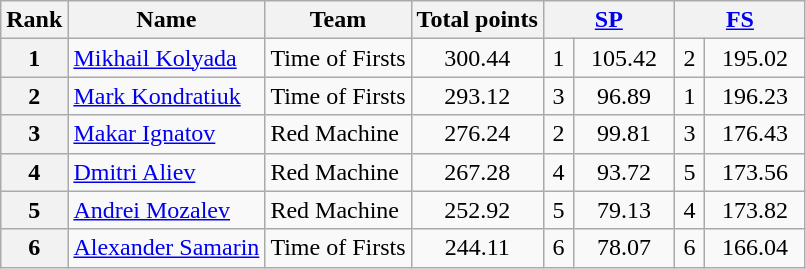<table class="wikitable sortable">
<tr>
<th>Rank</th>
<th>Name</th>
<th>Team</th>
<th>Total points</th>
<th colspan="2" width="80px"><a href='#'>SP</a></th>
<th colspan="2" width="80px"><a href='#'>FS</a></th>
</tr>
<tr>
<th>1</th>
<td><a href='#'>Mikhail Kolyada</a></td>
<td>Time of Firsts</td>
<td align="center">300.44</td>
<td align="center">1</td>
<td align="center">105.42</td>
<td align="center">2</td>
<td align="center">195.02</td>
</tr>
<tr>
<th>2</th>
<td><a href='#'>Mark Kondratiuk</a></td>
<td>Time of Firsts</td>
<td align="center">293.12</td>
<td align="center">3</td>
<td align="center">96.89</td>
<td align="center">1</td>
<td align="center">196.23</td>
</tr>
<tr>
<th>3</th>
<td><a href='#'>Makar Ignatov</a></td>
<td>Red Machine</td>
<td align="center">276.24</td>
<td align="center">2</td>
<td align="center">99.81</td>
<td align="center">3</td>
<td align="center">176.43</td>
</tr>
<tr>
<th>4</th>
<td><a href='#'>Dmitri Aliev</a></td>
<td>Red Machine</td>
<td align="center">267.28</td>
<td align="center">4</td>
<td align="center">93.72</td>
<td align="center">5</td>
<td align="center">173.56</td>
</tr>
<tr>
<th>5</th>
<td><a href='#'>Andrei Mozalev</a></td>
<td>Red Machine</td>
<td align="center">252.92</td>
<td align="center">5</td>
<td align="center">79.13</td>
<td align="center">4</td>
<td align="center">173.82</td>
</tr>
<tr>
<th>6</th>
<td><a href='#'>Alexander Samarin</a></td>
<td>Time of Firsts</td>
<td align="center">244.11</td>
<td align="center">6</td>
<td align="center">78.07</td>
<td align="center">6</td>
<td align="center">166.04</td>
</tr>
</table>
